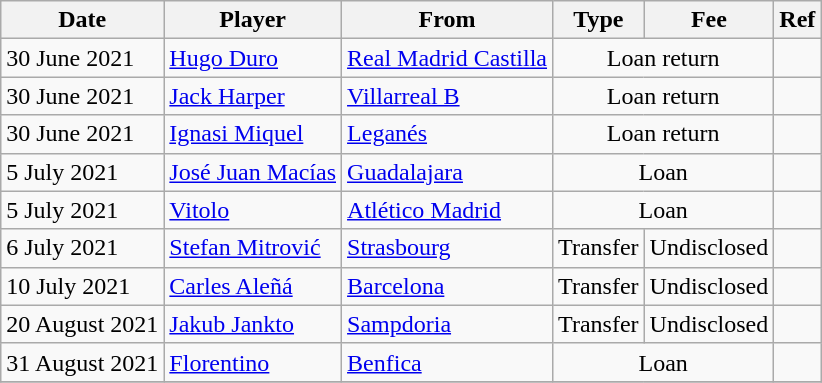<table class="wikitable">
<tr>
<th>Date</th>
<th>Player</th>
<th>From</th>
<th>Type</th>
<th>Fee</th>
<th>Ref</th>
</tr>
<tr>
<td>30 June 2021</td>
<td> <a href='#'>Hugo Duro</a></td>
<td><a href='#'>Real Madrid Castilla</a></td>
<td align=center colspan=2>Loan return</td>
<td align=center></td>
</tr>
<tr>
<td>30 June 2021</td>
<td> <a href='#'>Jack Harper</a></td>
<td><a href='#'>Villarreal B</a></td>
<td align=center colspan=2>Loan return</td>
<td align=center></td>
</tr>
<tr>
<td>30 June 2021</td>
<td> <a href='#'>Ignasi Miquel</a></td>
<td><a href='#'>Leganés</a></td>
<td align=center colspan=2>Loan return</td>
<td align=center></td>
</tr>
<tr>
<td>5 July 2021</td>
<td> <a href='#'>José Juan Macías</a></td>
<td> <a href='#'>Guadalajara</a></td>
<td align=center colspan=2>Loan</td>
<td align=center></td>
</tr>
<tr>
<td>5 July 2021</td>
<td> <a href='#'>Vitolo</a></td>
<td><a href='#'>Atlético Madrid</a></td>
<td align=center colspan=2>Loan</td>
<td align=center></td>
</tr>
<tr>
<td>6 July 2021</td>
<td> <a href='#'>Stefan Mitrović</a></td>
<td> <a href='#'>Strasbourg</a></td>
<td align=center>Transfer</td>
<td align=center>Undisclosed</td>
<td align=center></td>
</tr>
<tr>
<td>10 July 2021</td>
<td> <a href='#'>Carles Aleñá</a></td>
<td><a href='#'>Barcelona</a></td>
<td align=center>Transfer</td>
<td align=center>Undisclosed</td>
<td align=center></td>
</tr>
<tr>
<td>20 August 2021</td>
<td> <a href='#'>Jakub Jankto</a></td>
<td> <a href='#'>Sampdoria</a></td>
<td align=center>Transfer</td>
<td align=center>Undisclosed</td>
<td align=center></td>
</tr>
<tr>
<td>31 August 2021</td>
<td> <a href='#'>Florentino</a></td>
<td> <a href='#'>Benfica</a></td>
<td align=center colspan=2>Loan</td>
<td align=center></td>
</tr>
<tr>
</tr>
</table>
